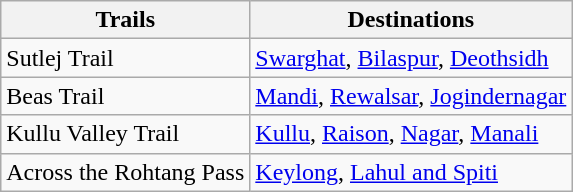<table class="wikitable">
<tr>
<th>Trails</th>
<th>Destinations</th>
</tr>
<tr>
<td>Sutlej Trail</td>
<td><a href='#'>Swarghat</a>, <a href='#'>Bilaspur</a>, <a href='#'>Deothsidh</a></td>
</tr>
<tr>
<td>Beas Trail</td>
<td><a href='#'>Mandi</a>, <a href='#'>Rewalsar</a>, <a href='#'>Jogindernagar</a></td>
</tr>
<tr>
<td>Kullu Valley Trail</td>
<td><a href='#'>Kullu</a>, <a href='#'>Raison</a>, <a href='#'>Nagar</a>, <a href='#'>Manali</a></td>
</tr>
<tr>
<td>Across the Rohtang Pass</td>
<td><a href='#'>Keylong</a>, <a href='#'>Lahul and Spiti</a></td>
</tr>
</table>
